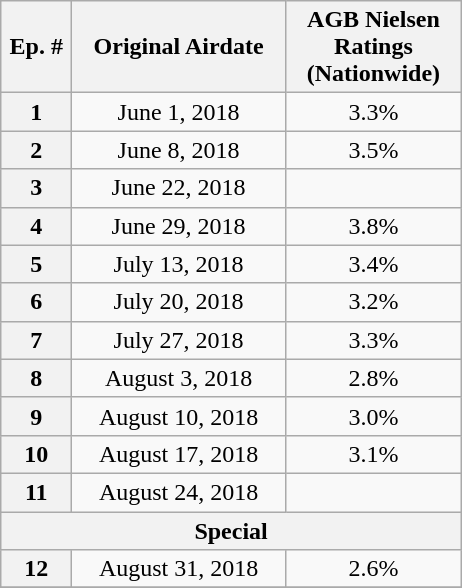<table class=wikitable style=text-align:center>
<tr>
<th style=width:40px>Ep. #</th>
<th style=width:135px>Original Airdate</th>
<th width=110>AGB Nielsen Ratings<br>(Nationwide)</th>
</tr>
<tr>
<th>1</th>
<td>June 1, 2018</td>
<td>3.3%</td>
</tr>
<tr>
<th>2</th>
<td>June 8, 2018</td>
<td>3.5%</td>
</tr>
<tr>
<th>3</th>
<td>June 22, 2018</td>
<td></td>
</tr>
<tr>
<th>4</th>
<td>June 29, 2018</td>
<td>3.8%</td>
</tr>
<tr>
<th>5</th>
<td>July 13, 2018</td>
<td>3.4%</td>
</tr>
<tr>
<th>6</th>
<td>July 20, 2018</td>
<td>3.2%</td>
</tr>
<tr>
<th>7</th>
<td>July 27, 2018</td>
<td>3.3%</td>
</tr>
<tr>
<th>8</th>
<td>August 3, 2018</td>
<td>2.8%</td>
</tr>
<tr>
<th>9</th>
<td>August 10, 2018</td>
<td>3.0%</td>
</tr>
<tr>
<th>10</th>
<td>August 17, 2018</td>
<td>3.1%</td>
</tr>
<tr>
<th>11</th>
<td>August 24, 2018</td>
<td></td>
</tr>
<tr>
<th ! colspan=3>Special</th>
</tr>
<tr>
<th>12</th>
<td>August 31, 2018</td>
<td>2.6%</td>
</tr>
<tr>
</tr>
</table>
